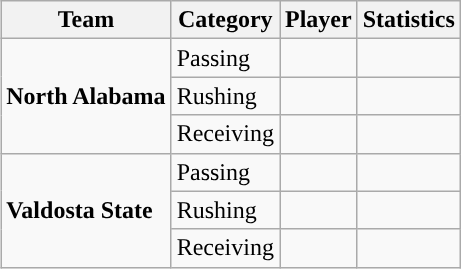<table class="wikitable" style="float: right;">
<tr>
<th>Team</th>
<th>Category</th>
<th>Player</th>
<th>Statistics</th>
</tr>
<tr>
<td rowspan=3><strong>North Alabama</strong></td>
<td>Passing</td>
<td></td>
<td></td>
</tr>
<tr>
<td>Rushing</td>
<td></td>
<td></td>
</tr>
<tr>
<td>Receiving</td>
<td></td>
<td></td>
</tr>
<tr>
<td rowspan=3><strong>Valdosta State</strong></td>
<td>Passing</td>
<td></td>
<td></td>
</tr>
<tr>
<td>Rushing</td>
<td></td>
<td></td>
</tr>
<tr>
<td>Receiving</td>
<td></td>
<td></td>
</tr>
</table>
